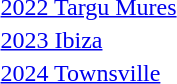<table>
<tr>
<td nowrap> <a href='#'>2022 Targu Mures</a></td>
<td></td>
<td></td>
<td></td>
</tr>
<tr>
<td> <a href='#'>2023 Ibiza</a></td>
<td></td>
<td></td>
<td></td>
</tr>
<tr>
<td> <a href='#'>2024 Townsville</a></td>
<td></td>
<td></td>
<td></td>
</tr>
</table>
